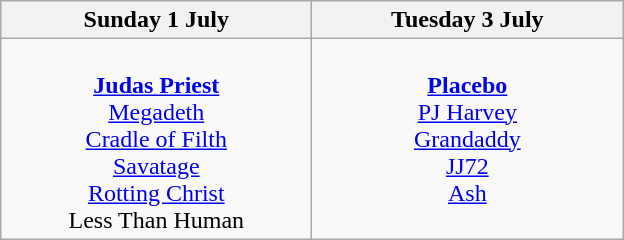<table class="wikitable">
<tr>
<th>Sunday 1 July</th>
<th>Tuesday 3 July</th>
</tr>
<tr>
<td valign="top" align="center" width=200><br><strong><a href='#'>Judas Priest</a></strong>
<br><a href='#'>Megadeth</a>
<br><a href='#'>Cradle of Filth</a>
<br><a href='#'>Savatage</a>
<br><a href='#'>Rotting Christ</a>
<br>Less Than Human</td>
<td valign="top" align="center" width=200><br><strong><a href='#'>Placebo</a></strong>
<br><a href='#'>PJ Harvey</a>
<br><a href='#'>Grandaddy</a>
<br><a href='#'>JJ72</a>
<br><a href='#'>Ash</a></td>
</tr>
</table>
